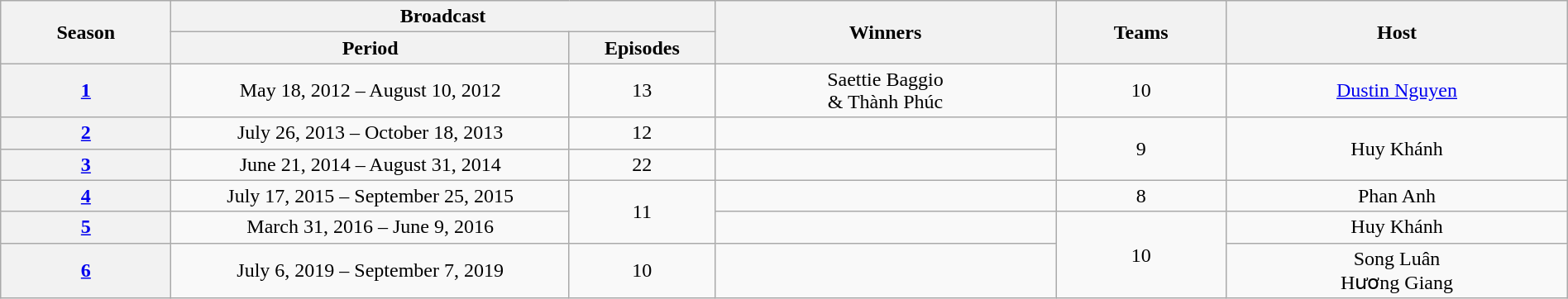<table class="wikitable" style="text-align:center"  width="100%">
<tr>
<th width="05%" rowspan="2">Season</th>
<th width="15%" colspan="2">Broadcast</th>
<th width="10%" rowspan="2">Winners</th>
<th width="05%" rowspan="2">Teams</th>
<th width="10%" rowspan="2">Host</th>
</tr>
<tr>
<th>Period</th>
<th>Episodes</th>
</tr>
<tr>
<th><a href='#'>1</a></th>
<td>May 18, 2012 – August 10, 2012</td>
<td align=center>13</td>
<td>Saettie Baggio <br>& Thành Phúc</td>
<td align=center>10</td>
<td align=center><a href='#'>Dustin Nguyen</a></td>
</tr>
<tr>
<th><a href='#'>2</a></th>
<td>July 26, 2013 – October 18, 2013</td>
<td align=center>12</td>
<td></td>
<td rowspan=2 align=center>9</td>
<td rowspan=2 align=center>Huy Khánh</td>
</tr>
<tr>
<th><a href='#'>3</a></th>
<td>June 21, 2014 – August 31, 2014</td>
<td align="center">22</td>
<td></td>
</tr>
<tr>
<th><a href='#'>4</a></th>
<td>July 17, 2015 – September 25, 2015</td>
<td rowspan=2 align=center>11</td>
<td></td>
<td align=center>8</td>
<td>Phan Anh</td>
</tr>
<tr>
<th><a href='#'>5</a></th>
<td>March 31, 2016 – June 9, 2016</td>
<td></td>
<td rowspan=2 align=center>10</td>
<td align=center>Huy Khánh</td>
</tr>
<tr>
<th><a href='#'>6</a></th>
<td>July 6, 2019 – September 7, 2019</td>
<td align="center">10</td>
<td></td>
<td align=center>Song Luân<br>Hương Giang</td>
</tr>
</table>
